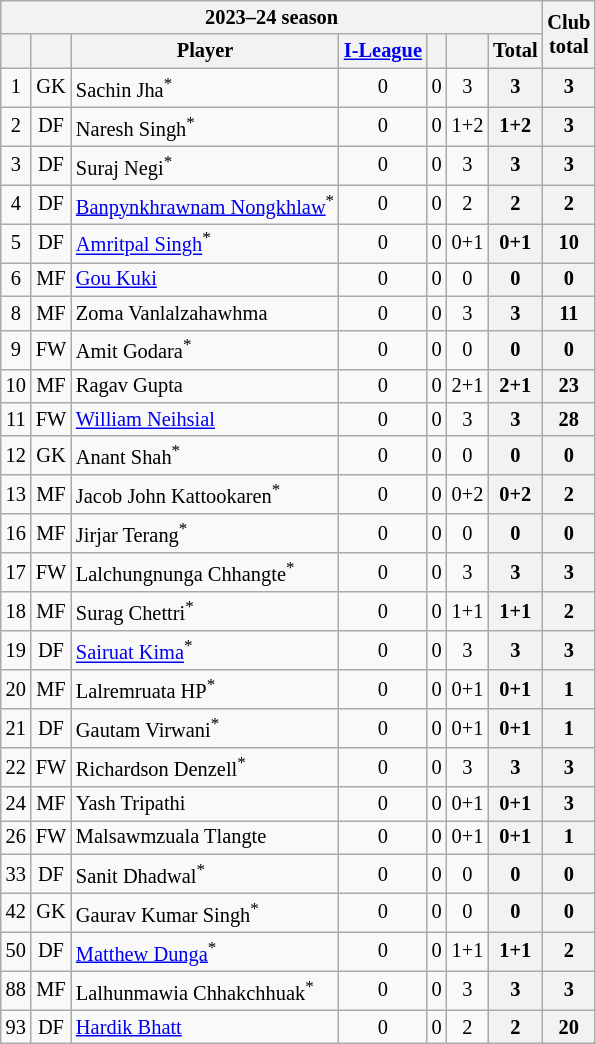<table class="wikitable sortable" style="text-align:center; font-size:85%;">
<tr>
<th colspan="7">2023–24 season</th>
<th rowspan="2">Club<br>total</th>
</tr>
<tr>
<th></th>
<th></th>
<th>Player</th>
<th><a href='#'>I-League</a></th>
<th></th>
<th></th>
<th>Total</th>
</tr>
<tr>
<td>1</td>
<td>GK</td>
<td style="text-align:left;"> Sachin Jha<sup>*</sup></td>
<td>0</td>
<td>0</td>
<td>3</td>
<th>3</th>
<th>3</th>
</tr>
<tr>
<td>2</td>
<td>DF</td>
<td style="text-align:left;"> Naresh Singh<sup>*</sup></td>
<td>0</td>
<td>0</td>
<td>1+2</td>
<th>1+2</th>
<th>3</th>
</tr>
<tr>
<td>3</td>
<td>DF</td>
<td style="text-align:left;"> Suraj Negi<sup>*</sup></td>
<td>0</td>
<td>0</td>
<td>3</td>
<th>3</th>
<th>3</th>
</tr>
<tr>
<td>4</td>
<td>DF</td>
<td style="text-align:left;"> <a href='#'>Banpynkhrawnam Nongkhlaw</a><sup>*</sup></td>
<td>0</td>
<td>0</td>
<td>2</td>
<th>2</th>
<th>2</th>
</tr>
<tr>
<td>5</td>
<td>DF</td>
<td style="text-align:left;"> <a href='#'>Amritpal Singh</a><sup>*</sup></td>
<td>0</td>
<td>0</td>
<td>0+1</td>
<th>0+1</th>
<th>10</th>
</tr>
<tr>
<td>6</td>
<td>MF</td>
<td style="text-align:left;"> <a href='#'>Gou Kuki</a></td>
<td>0</td>
<td>0</td>
<td>0</td>
<th>0</th>
<th>0</th>
</tr>
<tr>
<td>8</td>
<td>MF</td>
<td style="text-align:left;"> Zoma Vanlalzahawhma</td>
<td>0</td>
<td>0</td>
<td>3</td>
<th>3</th>
<th>11</th>
</tr>
<tr>
<td>9</td>
<td>FW</td>
<td style="text-align:left;"> Amit Godara<sup>*</sup></td>
<td>0</td>
<td>0</td>
<td>0</td>
<th>0</th>
<th>0</th>
</tr>
<tr>
<td>10</td>
<td>MF</td>
<td style="text-align:left;"> Ragav Gupta</td>
<td>0</td>
<td>0</td>
<td>2+1</td>
<th>2+1</th>
<th>23</th>
</tr>
<tr>
<td>11</td>
<td>FW</td>
<td style="text-align:left;"> <a href='#'>William Neihsial</a></td>
<td>0</td>
<td>0</td>
<td>3</td>
<th>3</th>
<th>28</th>
</tr>
<tr>
<td>12</td>
<td>GK</td>
<td style="text-align:left;"> Anant Shah<sup>*</sup></td>
<td>0</td>
<td>0</td>
<td>0</td>
<th>0</th>
<th>0</th>
</tr>
<tr>
<td>13</td>
<td>MF</td>
<td style="text-align:left;"> Jacob John Kattookaren<sup>*</sup></td>
<td>0</td>
<td>0</td>
<td>0+2</td>
<th>0+2</th>
<th>2</th>
</tr>
<tr>
<td>16</td>
<td>MF</td>
<td style="text-align:left;"> Jirjar Terang<sup>*</sup></td>
<td>0</td>
<td>0</td>
<td>0</td>
<th>0</th>
<th>0</th>
</tr>
<tr>
<td>17</td>
<td>FW</td>
<td style="text-align:left;"> Lalchungnunga Chhangte<sup>*</sup></td>
<td>0</td>
<td>0</td>
<td>3</td>
<th>3</th>
<th>3</th>
</tr>
<tr>
<td>18</td>
<td>MF</td>
<td style="text-align:left;"> Surag Chettri<sup>*</sup></td>
<td>0</td>
<td>0</td>
<td>1+1</td>
<th>1+1</th>
<th>2</th>
</tr>
<tr>
<td>19</td>
<td>DF</td>
<td style="text-align:left;"> <a href='#'>Sairuat Kima</a><sup>*</sup></td>
<td>0</td>
<td>0</td>
<td>3</td>
<th>3</th>
<th>3</th>
</tr>
<tr>
<td>20</td>
<td>MF</td>
<td style="text-align:left;"> Lalremruata HP<sup>*</sup></td>
<td>0</td>
<td>0</td>
<td>0+1</td>
<th>0+1</th>
<th>1</th>
</tr>
<tr>
<td>21</td>
<td>DF</td>
<td style="text-align:left;"> Gautam Virwani<sup>*</sup></td>
<td>0</td>
<td>0</td>
<td>0+1</td>
<th>0+1</th>
<th>1</th>
</tr>
<tr>
<td>22</td>
<td>FW</td>
<td style="text-align:left;"> Richardson Denzell<sup>*</sup></td>
<td>0</td>
<td>0</td>
<td>3</td>
<th>3</th>
<th>3</th>
</tr>
<tr>
<td>24</td>
<td>MF</td>
<td style="text-align:left;"> Yash Tripathi</td>
<td>0</td>
<td>0</td>
<td>0+1</td>
<th>0+1</th>
<th>3</th>
</tr>
<tr>
<td>26</td>
<td>FW</td>
<td style="text-align:left;"> Malsawmzuala Tlangte</td>
<td>0</td>
<td>0</td>
<td>0+1</td>
<th>0+1</th>
<th>1</th>
</tr>
<tr>
<td>33</td>
<td>DF</td>
<td style="text-align:left;"> Sanit Dhadwal<sup>*</sup></td>
<td>0</td>
<td>0</td>
<td>0</td>
<th>0</th>
<th>0</th>
</tr>
<tr>
<td>42</td>
<td>GK</td>
<td style="text-align:left;"> Gaurav Kumar Singh<sup>*</sup></td>
<td>0</td>
<td>0</td>
<td>0</td>
<th>0</th>
<th>0</th>
</tr>
<tr>
<td>50</td>
<td>DF</td>
<td style="text-align:left;"> <a href='#'>Matthew Dunga</a><sup>*</sup></td>
<td>0</td>
<td>0</td>
<td>1+1</td>
<th>1+1</th>
<th>2</th>
</tr>
<tr>
<td>88</td>
<td>MF</td>
<td style="text-align:left;"> Lalhunmawia Chhakchhuak<sup>*</sup></td>
<td>0</td>
<td>0</td>
<td>3</td>
<th>3</th>
<th>3</th>
</tr>
<tr>
<td>93</td>
<td>DF</td>
<td style="text-align:left;"> <a href='#'>Hardik Bhatt</a></td>
<td>0</td>
<td>0</td>
<td>2</td>
<th>2</th>
<th>20</th>
</tr>
</table>
